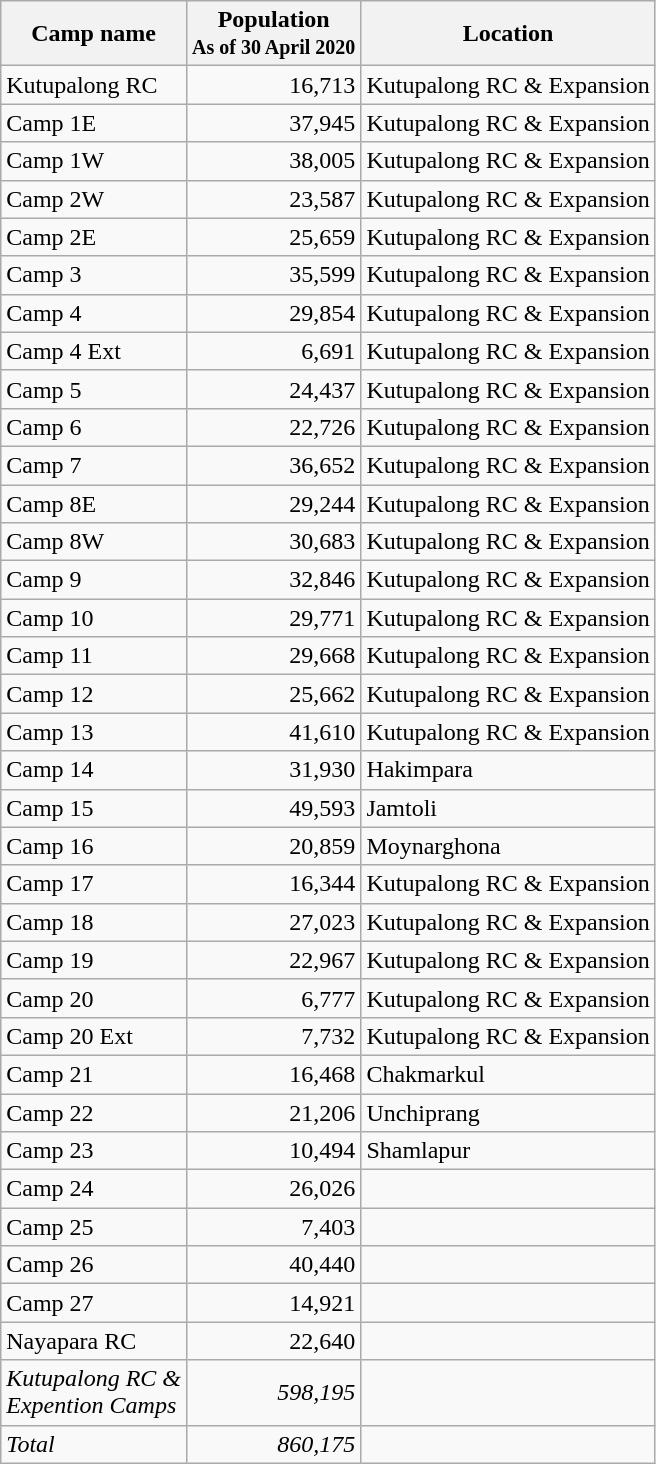<table class="wikitable sortable">
<tr>
<th><strong>Camp name</strong></th>
<th><strong>Population</strong><br><small>As of 30 April 2020</small></th>
<th>Location</th>
</tr>
<tr>
<td>Kutupalong RC</td>
<td style="text-align:right;">16,713</td>
<td>Kutupalong RC & Expansion</td>
</tr>
<tr>
<td>Camp 1E</td>
<td style="text-align:right;">37,945</td>
<td>Kutupalong RC & Expansion</td>
</tr>
<tr>
<td>Camp 1W</td>
<td style="text-align:right;">38,005</td>
<td>Kutupalong RC & Expansion</td>
</tr>
<tr>
<td>Camp 2W</td>
<td style="text-align:right;">23,587</td>
<td>Kutupalong RC & Expansion</td>
</tr>
<tr>
<td>Camp 2E</td>
<td style="text-align:right;">25,659</td>
<td>Kutupalong RC & Expansion</td>
</tr>
<tr>
<td>Camp 3</td>
<td style="text-align:right;">35,599</td>
<td>Kutupalong RC & Expansion</td>
</tr>
<tr>
<td>Camp 4</td>
<td style="text-align:right;">29,854</td>
<td>Kutupalong RC & Expansion</td>
</tr>
<tr>
<td>Camp 4 Ext</td>
<td style="text-align:right;">6,691</td>
<td>Kutupalong RC & Expansion</td>
</tr>
<tr>
<td>Camp 5</td>
<td style="text-align:right;">24,437</td>
<td>Kutupalong RC & Expansion</td>
</tr>
<tr>
<td>Camp 6</td>
<td style="text-align:right;">22,726</td>
<td>Kutupalong RC & Expansion</td>
</tr>
<tr>
<td>Camp 7</td>
<td style="text-align:right;">36,652</td>
<td>Kutupalong RC & Expansion</td>
</tr>
<tr>
<td>Camp 8E</td>
<td style="text-align:right;">29,244</td>
<td>Kutupalong RC & Expansion</td>
</tr>
<tr>
<td>Camp 8W</td>
<td style="text-align:right;">30,683</td>
<td>Kutupalong RC & Expansion</td>
</tr>
<tr>
<td>Camp 9</td>
<td style="text-align:right;">32,846</td>
<td>Kutupalong RC & Expansion</td>
</tr>
<tr>
<td>Camp 10</td>
<td style="text-align:right;">29,771</td>
<td>Kutupalong RC & Expansion</td>
</tr>
<tr>
<td>Camp 11</td>
<td style="text-align:right;">29,668</td>
<td>Kutupalong RC & Expansion</td>
</tr>
<tr>
<td>Camp 12</td>
<td style="text-align:right;">25,662</td>
<td>Kutupalong RC & Expansion</td>
</tr>
<tr>
<td>Camp 13</td>
<td style="text-align:right;">41,610</td>
<td>Kutupalong RC & Expansion</td>
</tr>
<tr>
<td>Camp 14</td>
<td style="text-align:right;">31,930</td>
<td>Hakimpara</td>
</tr>
<tr>
<td>Camp 15</td>
<td style="text-align:right;">49,593</td>
<td>Jamtoli</td>
</tr>
<tr>
<td>Camp 16</td>
<td style="text-align:right;">20,859</td>
<td>Moynarghona</td>
</tr>
<tr>
<td>Camp 17</td>
<td style="text-align:right;">16,344</td>
<td>Kutupalong RC & Expansion</td>
</tr>
<tr>
<td>Camp 18</td>
<td style="text-align:right;">27,023</td>
<td>Kutupalong RC & Expansion</td>
</tr>
<tr>
<td>Camp 19</td>
<td style="text-align:right;">22,967</td>
<td>Kutupalong RC & Expansion</td>
</tr>
<tr>
<td>Camp 20</td>
<td style="text-align:right;">6,777</td>
<td>Kutupalong RC & Expansion</td>
</tr>
<tr>
<td>Camp 20 Ext</td>
<td style="text-align:right;">7,732</td>
<td>Kutupalong RC & Expansion</td>
</tr>
<tr>
<td>Camp 21</td>
<td style="text-align:right;">16,468</td>
<td>Chakmarkul</td>
</tr>
<tr>
<td>Camp 22</td>
<td style="text-align:right;">21,206</td>
<td>Unchiprang</td>
</tr>
<tr>
<td>Camp 23</td>
<td style="text-align:right;">10,494</td>
<td>Shamlapur</td>
</tr>
<tr>
<td>Camp 24</td>
<td style="text-align:right;">26,026</td>
<td></td>
</tr>
<tr>
<td>Camp 25</td>
<td style="text-align:right;">7,403</td>
<td></td>
</tr>
<tr>
<td>Camp 26</td>
<td style="text-align:right;">40,440</td>
<td></td>
</tr>
<tr>
<td>Camp 27</td>
<td style="text-align:right;">14,921</td>
<td></td>
</tr>
<tr>
<td>Nayapara RC</td>
<td style="text-align:right;">22,640</td>
<td></td>
</tr>
<tr>
<td><em>Kutupalong RC &</em><br><em>Expention Camps</em></td>
<td style="text-align:right;"><em>598,195</em></td>
<td></td>
</tr>
<tr>
<td><em>Total</em></td>
<td style="text-align:right;"><em>860,175</em></td>
<td></td>
</tr>
</table>
